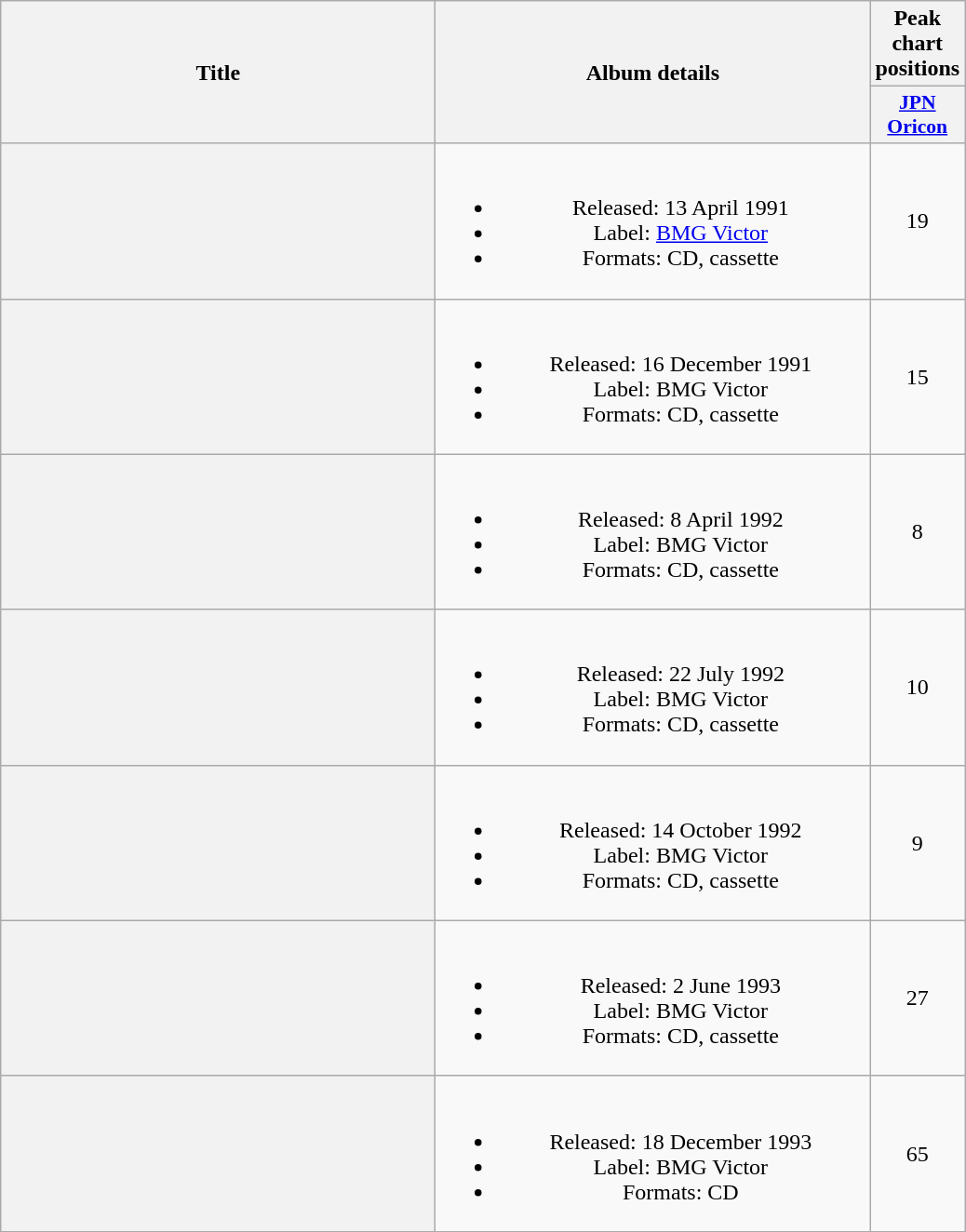<table class="wikitable plainrowheaders" style="text-align:center;">
<tr>
<th scope="col" rowspan="2" style="width:19em;">Title</th>
<th scope="col" rowspan="2" style="width:19em;">Album details</th>
<th scope="col">Peak chart positions</th>
</tr>
<tr>
<th scope="col" style="width:2.9em;font-size:90%;"><a href='#'>JPN<br>Oricon</a><br></th>
</tr>
<tr>
<th scope="row"></th>
<td><br><ul><li>Released: 13 April 1991</li><li>Label: <a href='#'>BMG Victor</a></li><li>Formats: CD, cassette</li></ul></td>
<td>19</td>
</tr>
<tr>
<th scope="row"></th>
<td><br><ul><li>Released: 16 December 1991</li><li>Label: BMG Victor</li><li>Formats: CD, cassette</li></ul></td>
<td>15</td>
</tr>
<tr>
<th scope="row"></th>
<td><br><ul><li>Released: 8 April 1992</li><li>Label: BMG Victor</li><li>Formats: CD, cassette</li></ul></td>
<td>8</td>
</tr>
<tr>
<th scope="row"></th>
<td><br><ul><li>Released: 22 July 1992</li><li>Label: BMG Victor</li><li>Formats: CD, cassette</li></ul></td>
<td>10</td>
</tr>
<tr>
<th scope="row"></th>
<td><br><ul><li>Released: 14 October 1992</li><li>Label: BMG Victor</li><li>Formats: CD, cassette</li></ul></td>
<td>9</td>
</tr>
<tr>
<th scope="row"></th>
<td><br><ul><li>Released: 2 June 1993</li><li>Label: BMG Victor</li><li>Formats: CD, cassette</li></ul></td>
<td>27</td>
</tr>
<tr>
<th scope="row"></th>
<td><br><ul><li>Released: 18 December 1993</li><li>Label: BMG Victor</li><li>Formats: CD</li></ul></td>
<td>65</td>
</tr>
</table>
